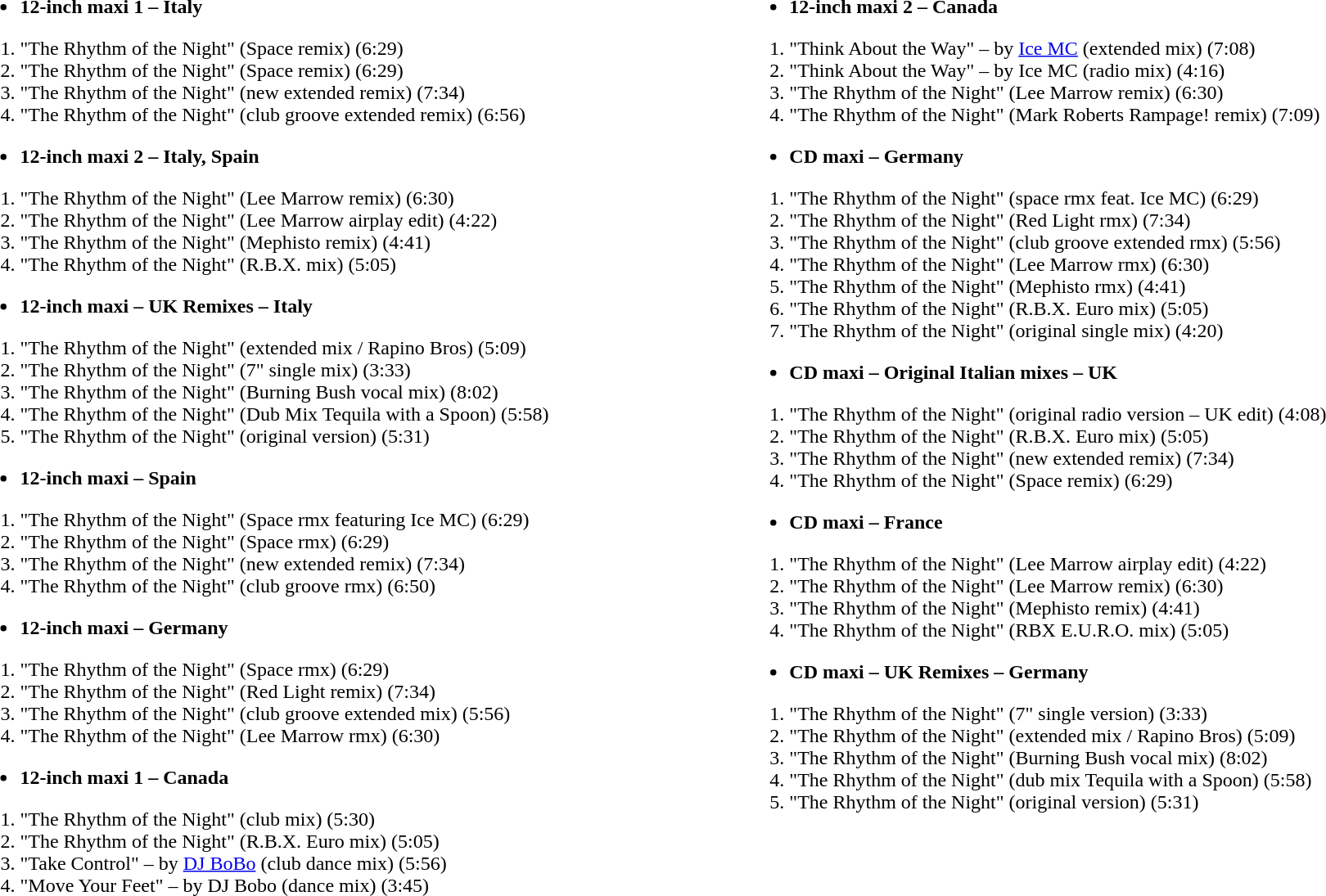<table width=100% style="font-size:100%;">
<tr>
<td valign="top"><br><ul><li><strong>12-inch maxi 1 – Italy</strong></li></ul><ol><li>"The Rhythm of the Night" (Space remix) (6:29)</li><li>"The Rhythm of the Night" (Space remix) (6:29)</li><li>"The Rhythm of the Night" (new extended remix) (7:34)</li><li>"The Rhythm of the Night" (club groove extended remix) (6:56)</li></ol><ul><li><strong>12-inch maxi 2 – Italy, Spain</strong></li></ul><ol><li>"The Rhythm of the Night" (Lee Marrow remix) (6:30)</li><li>"The Rhythm of the Night" (Lee Marrow airplay edit) (4:22)</li><li>"The Rhythm of the Night" (Mephisto remix) (4:41)</li><li>"The Rhythm of the Night" (R.B.X. mix) (5:05)</li></ol><ul><li><strong>12-inch maxi – UK Remixes – Italy</strong></li></ul><ol><li>"The Rhythm of the Night" (extended mix / Rapino Bros) (5:09)</li><li>"The Rhythm of the Night" (7" single mix) (3:33)</li><li>"The Rhythm of the Night" (Burning Bush vocal mix) (8:02)</li><li>"The Rhythm of the Night" (Dub Mix Tequila with a Spoon) (5:58)</li><li>"The Rhythm of the Night" (original version) (5:31)</li></ol><ul><li><strong>12-inch maxi – Spain</strong></li></ul><ol><li>"The Rhythm of the Night" (Space rmx featuring Ice MC) (6:29)</li><li>"The Rhythm of the Night" (Space rmx) (6:29)</li><li>"The Rhythm of the Night" (new extended remix) (7:34)</li><li>"The Rhythm of the Night" (club groove rmx) (6:50)</li></ol><ul><li><strong>12-inch maxi – Germany</strong></li></ul><ol><li>"The Rhythm of the Night" (Space rmx) (6:29)</li><li>"The Rhythm of the Night" (Red Light remix) (7:34)</li><li>"The Rhythm of the Night" (club groove extended mix) (5:56)</li><li>"The Rhythm of the Night" (Lee Marrow rmx) (6:30)</li></ol><ul><li><strong>12-inch maxi 1 – Canada</strong></li></ul><ol><li>"The Rhythm of the Night" (club mix) (5:30)</li><li>"The Rhythm of the Night" (R.B.X. Euro mix) (5:05)</li><li>"Take Control" – by <a href='#'>DJ BoBo</a> (club dance mix) (5:56)</li><li>"Move Your Feet" – by DJ Bobo (dance mix) (3:45)</li></ol></td>
<td valign="top"><br><ul><li><strong>12-inch maxi 2 – Canada</strong></li></ul><ol><li>"Think About the Way" – by <a href='#'>Ice MC</a> (extended mix) (7:08)</li><li>"Think About the Way" – by Ice MC (radio mix) (4:16)</li><li>"The Rhythm of the Night" (Lee Marrow remix) (6:30)</li><li>"The Rhythm of the Night" (Mark Roberts Rampage! remix) (7:09)</li></ol><ul><li><strong>CD maxi – Germany</strong></li></ul><ol><li>"The Rhythm of the Night" (space rmx feat. Ice MC) (6:29)</li><li>"The Rhythm of the Night" (Red Light rmx) (7:34)</li><li>"The Rhythm of the Night" (club groove extended rmx) (5:56)</li><li>"The Rhythm of the Night" (Lee Marrow rmx) (6:30)</li><li>"The Rhythm of the Night" (Mephisto rmx) (4:41)</li><li>"The Rhythm of the Night" (R.B.X. Euro mix) (5:05)</li><li>"The Rhythm of the Night" (original single mix) (4:20)</li></ol><ul><li><strong>CD maxi – Original Italian mixes – UK</strong></li></ul><ol><li>"The Rhythm of the Night" (original radio version – UK edit) (4:08)</li><li>"The Rhythm of the Night" (R.B.X. Euro mix) (5:05)</li><li>"The Rhythm of the Night" (new extended remix) (7:34)</li><li>"The Rhythm of the Night" (Space remix) (6:29)</li></ol><ul><li><strong>CD maxi – France</strong></li></ul><ol><li>"The Rhythm of the Night" (Lee Marrow airplay edit) (4:22)</li><li>"The Rhythm of the Night" (Lee Marrow remix) (6:30)</li><li>"The Rhythm of the Night" (Mephisto remix) (4:41)</li><li>"The Rhythm of the Night" (RBX E.U.R.O. mix) (5:05)</li></ol><ul><li><strong>CD maxi – UK Remixes – Germany</strong></li></ul><ol><li>"The Rhythm of the Night" (7" single version) (3:33)</li><li>"The Rhythm of the Night" (extended mix / Rapino Bros) (5:09)</li><li>"The Rhythm of the Night" (Burning Bush vocal mix) (8:02)</li><li>"The Rhythm of the Night" (dub mix Tequila with a Spoon) (5:58)</li><li>"The Rhythm of the Night" (original version) (5:31)</li></ol></td>
</tr>
</table>
